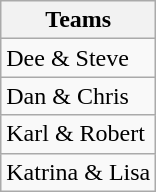<table class="wikitable">
<tr>
<th>Teams</th>
</tr>
<tr>
<td>Dee & Steve</td>
</tr>
<tr>
<td>Dan & Chris</td>
</tr>
<tr>
<td>Karl & Robert</td>
</tr>
<tr>
<td>Katrina & Lisa</td>
</tr>
</table>
